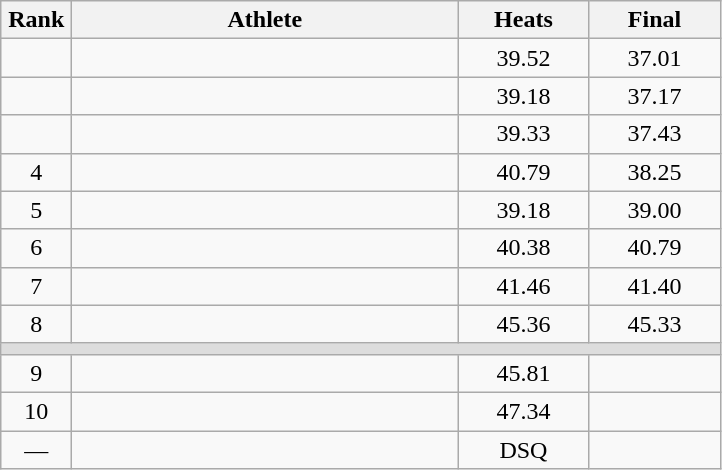<table class=wikitable style="text-align:center">
<tr>
<th width=40>Rank</th>
<th width=250>Athlete</th>
<th width=80>Heats</th>
<th width=80>Final</th>
</tr>
<tr>
<td></td>
<td align=left></td>
<td>39.52</td>
<td>37.01</td>
</tr>
<tr>
<td></td>
<td align=left></td>
<td>39.18</td>
<td>37.17</td>
</tr>
<tr>
<td></td>
<td align=left></td>
<td>39.33</td>
<td>37.43</td>
</tr>
<tr>
<td>4</td>
<td align=left></td>
<td>40.79</td>
<td>38.25</td>
</tr>
<tr>
<td>5</td>
<td align=left></td>
<td>39.18</td>
<td>39.00</td>
</tr>
<tr>
<td>6</td>
<td align=left></td>
<td>40.38</td>
<td>40.79</td>
</tr>
<tr>
<td>7</td>
<td align=left></td>
<td>41.46</td>
<td>41.40</td>
</tr>
<tr>
<td>8</td>
<td align=left></td>
<td>45.36</td>
<td>45.33</td>
</tr>
<tr bgcolor=#DDDDDD>
<td colspan=4></td>
</tr>
<tr>
<td>9</td>
<td align=left></td>
<td>45.81</td>
<td></td>
</tr>
<tr>
<td>10</td>
<td align=left></td>
<td>47.34</td>
<td></td>
</tr>
<tr>
<td>—</td>
<td align=left></td>
<td>DSQ</td>
<td></td>
</tr>
</table>
